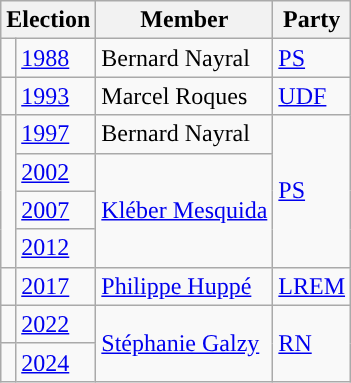<table class="wikitable">
<tr>
<th colspan="2">Election</th>
<th>Member</th>
<th>Party</th>
</tr>
<tr>
<td style="color:inherit;background-color: "></td>
<td><a href='#'>1988</a></td>
<td>Bernard Nayral</td>
<td><a href='#'>PS</a></td>
</tr>
<tr>
<td style="color:inherit;background-color: "></td>
<td><a href='#'>1993</a></td>
<td>Marcel Roques</td>
<td><a href='#'>UDF</a></td>
</tr>
<tr>
<td rowspan="4" style="color:inherit;background-color: "></td>
<td><a href='#'>1997</a></td>
<td>Bernard Nayral</td>
<td rowspan="4"><a href='#'>PS</a></td>
</tr>
<tr>
<td><a href='#'>2002</a></td>
<td rowspan="3"><a href='#'>Kléber Mesquida</a></td>
</tr>
<tr>
<td><a href='#'>2007</a></td>
</tr>
<tr>
<td><a href='#'>2012</a></td>
</tr>
<tr>
<td style="color:inherit;background-color: "></td>
<td><a href='#'>2017</a></td>
<td><a href='#'>Philippe Huppé</a></td>
<td><a href='#'>LREM</a></td>
</tr>
<tr>
<td style="color:inherit;background-color: "></td>
<td><a href='#'>2022</a></td>
<td rowspan="2"><a href='#'>Stéphanie Galzy</a></td>
<td rowspan="2"><a href='#'>RN</a></td>
</tr>
<tr>
<td style="color:inherit;background-color: "></td>
<td><a href='#'>2024</a></td>
</tr>
</table>
